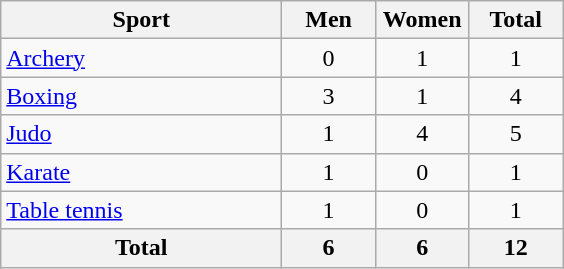<table class="wikitable sortable" style="text-align:center;">
<tr>
<th width=180>Sport</th>
<th width=55 data-sort-type=number>Men</th>
<th width=55 data-sort-type=number>Women</th>
<th width=55>Total</th>
</tr>
<tr>
<td align=left><a href='#'>Archery</a></td>
<td>0</td>
<td>1</td>
<td>1</td>
</tr>
<tr>
<td align=left><a href='#'>Boxing</a></td>
<td>3</td>
<td>1</td>
<td>4</td>
</tr>
<tr>
<td align=left><a href='#'>Judo</a></td>
<td>1</td>
<td>4</td>
<td>5</td>
</tr>
<tr>
<td align=left><a href='#'>Karate</a></td>
<td>1</td>
<td>0</td>
<td>1</td>
</tr>
<tr>
<td align=left><a href='#'>Table tennis</a></td>
<td>1</td>
<td>0</td>
<td>1</td>
</tr>
<tr>
<th>Total</th>
<th>6</th>
<th>6</th>
<th>12</th>
</tr>
</table>
